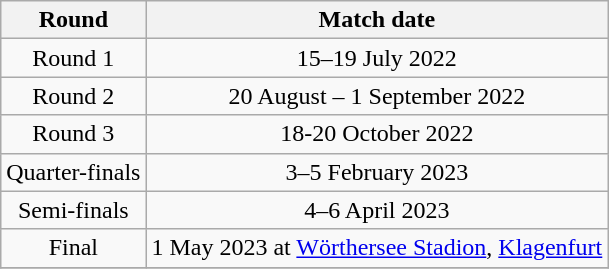<table class="wikitable" style="text-align:center">
<tr>
<th>Round</th>
<th>Match date</th>
</tr>
<tr>
<td>Round 1</td>
<td>15–19 July 2022</td>
</tr>
<tr>
<td>Round 2</td>
<td>20 August – 1 September 2022</td>
</tr>
<tr>
<td>Round 3</td>
<td>18-20 October 2022</td>
</tr>
<tr>
<td>Quarter-finals</td>
<td>3–5 February 2023</td>
</tr>
<tr>
<td>Semi-finals</td>
<td>4–6 April 2023</td>
</tr>
<tr>
<td>Final</td>
<td>1 May 2023 at <a href='#'>Wörthersee Stadion</a>, <a href='#'>Klagenfurt</a></td>
</tr>
<tr>
</tr>
</table>
